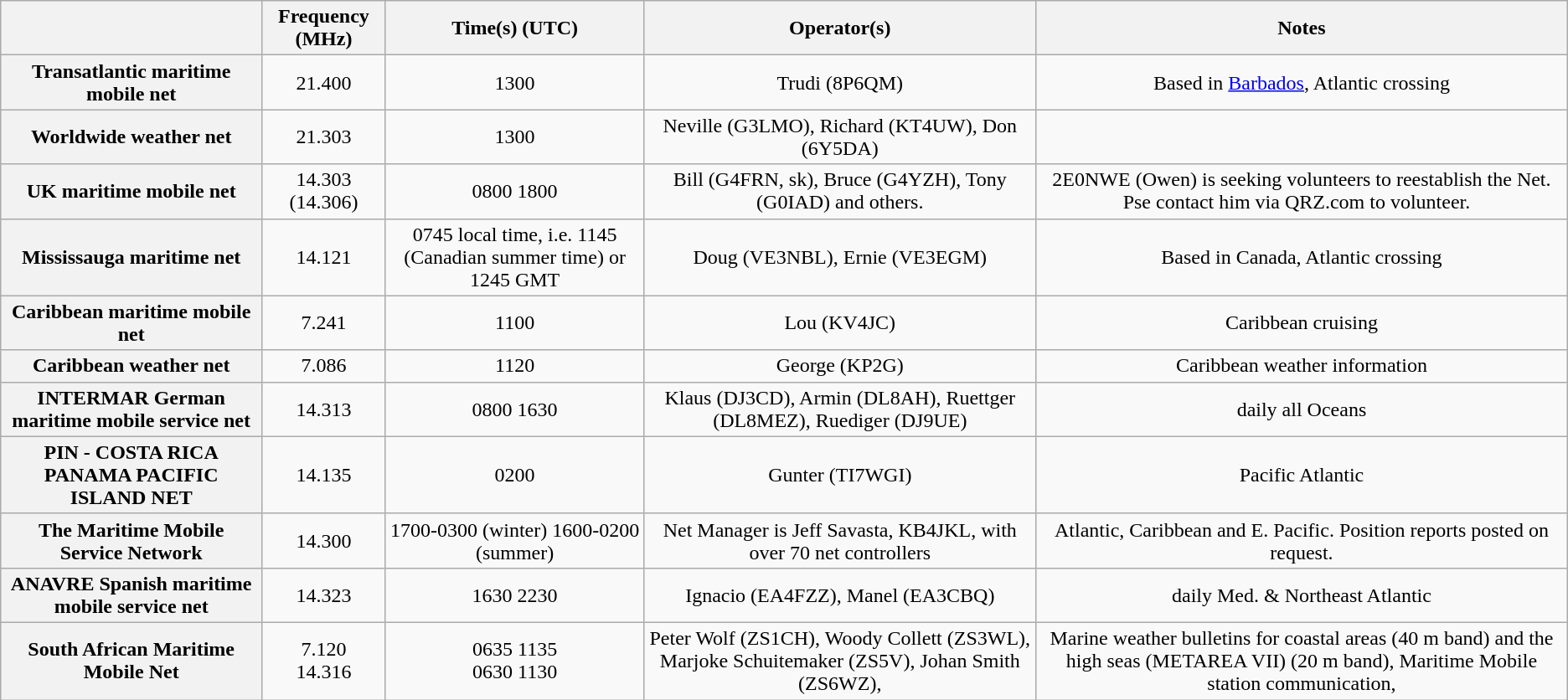<table class="wikitable" style="text-align:center">
<tr>
<th> </th>
<th>Frequency (MHz)</th>
<th>Time(s) (UTC)</th>
<th>Operator(s)</th>
<th>Notes</th>
</tr>
<tr>
<th>Transatlantic maritime mobile net</th>
<td>21.400</td>
<td>1300</td>
<td>Trudi (8P6QM)</td>
<td>Based in <a href='#'>Barbados</a>, Atlantic crossing</td>
</tr>
<tr>
<th>Worldwide weather net</th>
<td>21.303</td>
<td>1300</td>
<td>Neville (G3LMO), Richard (KT4UW), Don (6Y5DA)</td>
<td> </td>
</tr>
<tr>
<th>UK maritime mobile net</th>
<td>14.303 (14.306)</td>
<td>0800 1800</td>
<td>Bill (G4FRN, sk), Bruce (G4YZH), Tony (G0IAD) and others.</td>
<td>2E0NWE (Owen) is seeking volunteers to reestablish the Net. Pse contact him via QRZ.com to volunteer.  </td>
</tr>
<tr>
<th>Mississauga maritime net</th>
<td>14.121</td>
<td>0745 local time, i.e. 1145 (Canadian summer time) or 1245 GMT</td>
<td>Doug (VE3NBL), Ernie (VE3EGM)</td>
<td>Based in Canada, Atlantic crossing</td>
</tr>
<tr>
<th>Caribbean maritime mobile net</th>
<td>7.241</td>
<td>1100</td>
<td>Lou (KV4JC)</td>
<td>Caribbean cruising</td>
</tr>
<tr>
<th>Caribbean weather net</th>
<td>7.086</td>
<td>1120</td>
<td>George (KP2G)</td>
<td>Caribbean weather information</td>
</tr>
<tr>
<th>INTERMAR German maritime mobile service net</th>
<td>14.313</td>
<td>0800 1630</td>
<td>Klaus (DJ3CD), Armin (DL8AH), Ruettger (DL8MEZ), Ruediger (DJ9UE)</td>
<td>daily all Oceans</td>
</tr>
<tr>
<th>PIN - COSTA RICA PANAMA PACIFIC ISLAND NET </th>
<td>14.135</td>
<td>0200</td>
<td>Gunter (TI7WGI)</td>
<td>Pacific Atlantic</td>
</tr>
<tr>
<th>The Maritime Mobile Service Network</th>
<td>14.300</td>
<td>1700-0300 (winter) 1600-0200 (summer)</td>
<td>Net Manager is Jeff Savasta, KB4JKL, with over 70 net controllers</td>
<td>Atlantic, Caribbean and E. Pacific.  Position reports posted on request.</td>
</tr>
<tr>
<th>ANAVRE Spanish maritime mobile service net</th>
<td>14.323</td>
<td>1630 2230</td>
<td>Ignacio (EA4FZZ), Manel (EA3CBQ)</td>
<td>daily Med. &  Northeast Atlantic</td>
</tr>
<tr>
<th>South African Maritime Mobile Net </th>
<td>7.120<br>14.316</td>
<td>0635 1135<br>0630 1130</td>
<td>Peter Wolf (ZS1CH), Woody Collett (ZS3WL), Marjoke Schuitemaker (ZS5V), Johan Smith (ZS6WZ),</td>
<td>Marine weather bulletins for coastal areas (40 m band) and the high seas (METAREA VII) (20 m band), Maritime Mobile station communication,</td>
</tr>
</table>
